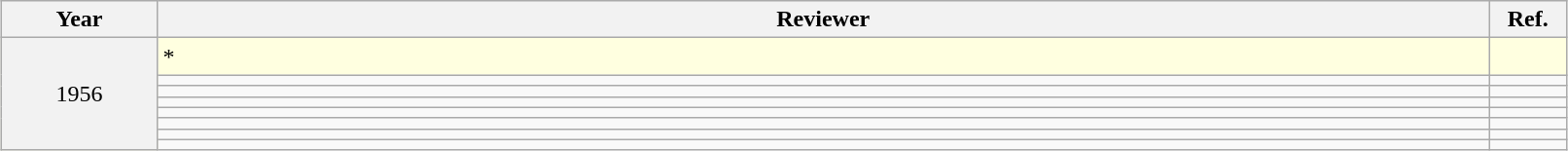<table class="wikitable" width="85%" cellpadding="5" style="margin: 1em auto 1em auto">
<tr>
<th width="10%" scope="col">Year</th>
<th width="85%" scope="col">Reviewer</th>
<th width="5%" scope="col" class="unsortable">Ref.</th>
</tr>
<tr style="background:lightyellow;">
<th scope="rowgroup" align="center" style="font-weight:normal;" rowspan=8>1956</th>
<td>*</td>
<td align="center"></td>
</tr>
<tr>
<td></td>
<td align="center"></td>
</tr>
<tr>
<td></td>
<td align="center"></td>
</tr>
<tr>
<td></td>
<td align="center"></td>
</tr>
<tr>
<td></td>
<td align="center"></td>
</tr>
<tr>
<td></td>
<td align="center"></td>
</tr>
<tr>
<td></td>
<td align="center"></td>
</tr>
<tr>
<td></td>
<td align="center"></td>
</tr>
</table>
